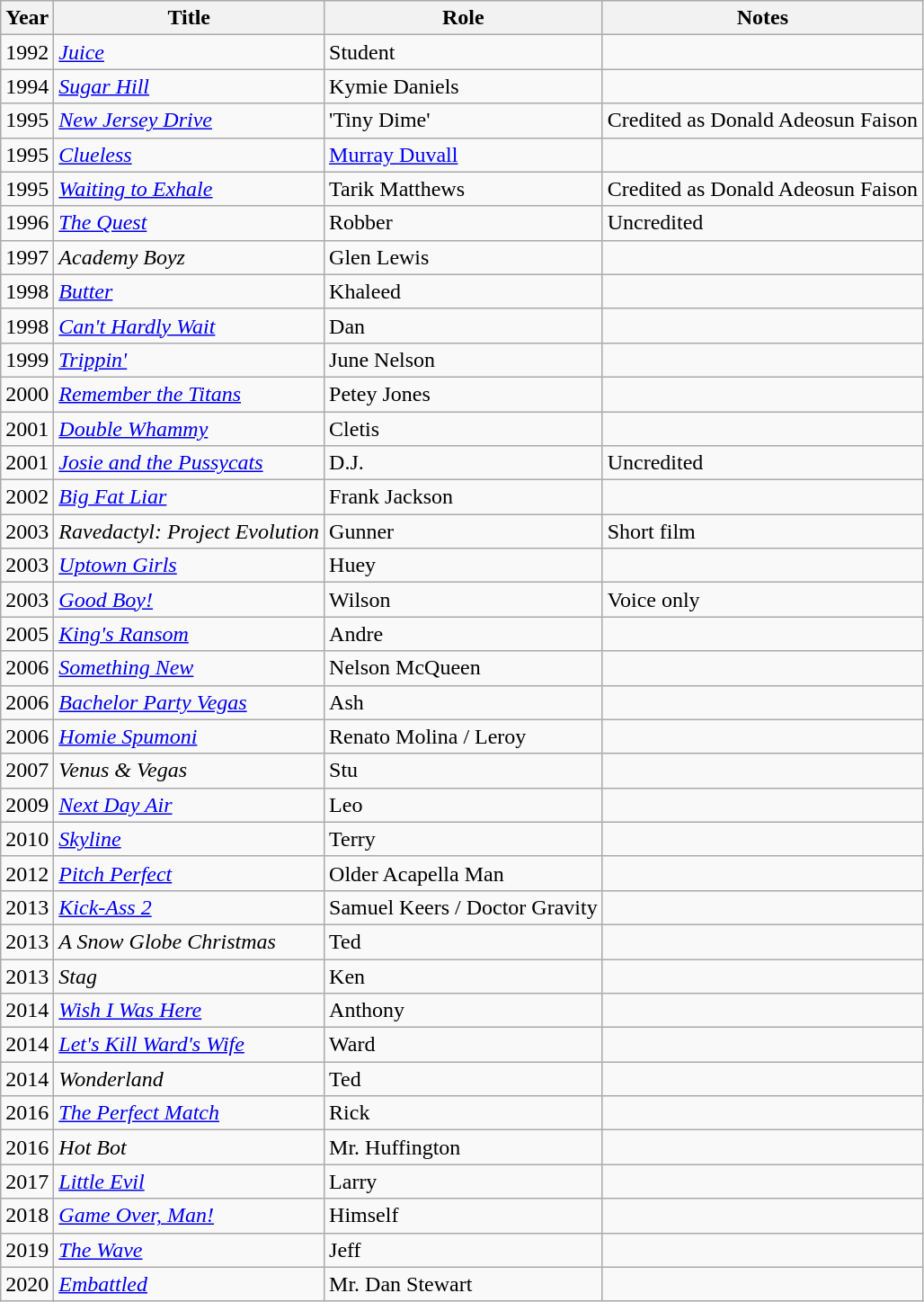<table class="wikitable sortable">
<tr>
<th>Year</th>
<th>Title</th>
<th>Role</th>
<th>Notes</th>
</tr>
<tr>
<td>1992</td>
<td><em><a href='#'>Juice</a></em></td>
<td>Student</td>
<td></td>
</tr>
<tr>
<td>1994</td>
<td><em><a href='#'>Sugar Hill</a></em></td>
<td>Kymie Daniels</td>
<td></td>
</tr>
<tr>
<td>1995</td>
<td><em><a href='#'>New Jersey Drive</a></em></td>
<td>'Tiny Dime'</td>
<td>Credited as Donald Adeosun Faison</td>
</tr>
<tr>
<td>1995</td>
<td><em><a href='#'>Clueless</a></em></td>
<td><a href='#'>Murray Duvall</a></td>
<td></td>
</tr>
<tr>
<td>1995</td>
<td><em><a href='#'>Waiting to Exhale</a></em></td>
<td>Tarik Matthews</td>
<td>Credited as Donald Adeosun Faison</td>
</tr>
<tr>
<td>1996</td>
<td><em><a href='#'>The Quest</a></em></td>
<td>Robber</td>
<td>Uncredited</td>
</tr>
<tr>
<td>1997</td>
<td><em>Academy Boyz</em></td>
<td>Glen Lewis</td>
<td></td>
</tr>
<tr>
<td>1998</td>
<td><em><a href='#'>Butter</a></em></td>
<td>Khaleed</td>
<td></td>
</tr>
<tr>
<td>1998</td>
<td><em><a href='#'>Can't Hardly Wait</a></em></td>
<td>Dan</td>
<td></td>
</tr>
<tr>
<td>1999</td>
<td><em><a href='#'>Trippin'</a></em></td>
<td>June Nelson</td>
<td></td>
</tr>
<tr>
<td>2000</td>
<td><em><a href='#'>Remember the Titans</a></em></td>
<td>Petey Jones</td>
<td></td>
</tr>
<tr>
<td>2001</td>
<td><em><a href='#'>Double Whammy</a></em></td>
<td>Cletis</td>
<td></td>
</tr>
<tr>
<td>2001</td>
<td><em><a href='#'>Josie and the Pussycats</a></em></td>
<td>D.J.</td>
<td>Uncredited</td>
</tr>
<tr>
<td>2002</td>
<td><em><a href='#'>Big Fat Liar</a></em></td>
<td>Frank Jackson</td>
<td></td>
</tr>
<tr>
<td>2003</td>
<td><em>Ravedactyl: Project Evolution</em></td>
<td>Gunner</td>
<td>Short film</td>
</tr>
<tr>
<td>2003</td>
<td><em><a href='#'>Uptown Girls</a></em></td>
<td>Huey</td>
<td></td>
</tr>
<tr>
<td>2003</td>
<td><em><a href='#'>Good Boy!</a></em></td>
<td>Wilson</td>
<td>Voice only</td>
</tr>
<tr>
<td>2005</td>
<td><em><a href='#'>King's Ransom</a></em></td>
<td>Andre</td>
<td></td>
</tr>
<tr>
<td>2006</td>
<td><em><a href='#'>Something New</a></em></td>
<td>Nelson McQueen</td>
<td></td>
</tr>
<tr>
<td>2006</td>
<td><em><a href='#'>Bachelor Party Vegas</a></em></td>
<td>Ash</td>
<td></td>
</tr>
<tr>
<td>2006</td>
<td><em><a href='#'>Homie Spumoni</a></em></td>
<td>Renato Molina / Leroy</td>
<td></td>
</tr>
<tr>
<td>2007</td>
<td><em>Venus & Vegas</em></td>
<td>Stu</td>
<td></td>
</tr>
<tr>
<td>2009</td>
<td><em><a href='#'>Next Day Air</a></em></td>
<td>Leo</td>
<td></td>
</tr>
<tr>
<td>2010</td>
<td><em><a href='#'>Skyline</a></em></td>
<td>Terry</td>
<td></td>
</tr>
<tr>
<td>2012</td>
<td><em><a href='#'>Pitch Perfect</a></em></td>
<td>Older Acapella Man</td>
<td></td>
</tr>
<tr>
<td>2013</td>
<td><em><a href='#'>Kick-Ass 2</a></em></td>
<td>Samuel Keers / Doctor Gravity</td>
<td></td>
</tr>
<tr>
<td>2013</td>
<td><em>A Snow Globe Christmas</em></td>
<td>Ted</td>
<td></td>
</tr>
<tr>
<td>2013</td>
<td><em>Stag</em></td>
<td>Ken</td>
<td></td>
</tr>
<tr>
<td>2014</td>
<td><em><a href='#'>Wish I Was Here</a></em></td>
<td>Anthony</td>
<td></td>
</tr>
<tr>
<td>2014</td>
<td><em><a href='#'>Let's Kill Ward's Wife</a></em></td>
<td>Ward</td>
<td></td>
</tr>
<tr>
<td>2014</td>
<td><em>Wonderland</em></td>
<td>Ted</td>
<td></td>
</tr>
<tr>
<td>2016</td>
<td><em><a href='#'>The Perfect Match</a></em></td>
<td>Rick</td>
<td></td>
</tr>
<tr>
<td>2016</td>
<td><em>Hot Bot</em></td>
<td>Mr. Huffington</td>
<td></td>
</tr>
<tr>
<td>2017</td>
<td><em><a href='#'>Little Evil</a></em></td>
<td>Larry</td>
<td></td>
</tr>
<tr>
<td>2018</td>
<td><em><a href='#'>Game Over, Man!</a></em></td>
<td>Himself</td>
<td></td>
</tr>
<tr>
<td>2019</td>
<td><em><a href='#'>The Wave</a></em></td>
<td>Jeff</td>
<td></td>
</tr>
<tr>
<td>2020</td>
<td><em><a href='#'>Embattled</a></em></td>
<td>Mr. Dan Stewart</td>
<td></td>
</tr>
</table>
